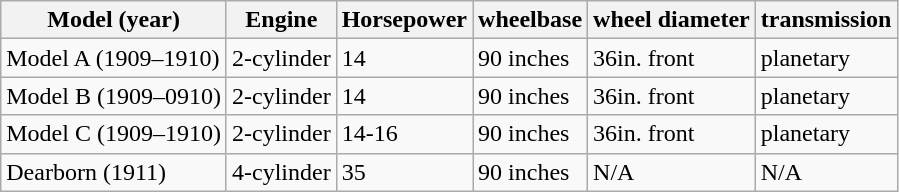<table class="wikitable">
<tr>
<th>Model (year)</th>
<th>Engine</th>
<th>Horsepower</th>
<th>wheelbase</th>
<th>wheel diameter</th>
<th>transmission</th>
</tr>
<tr>
<td>Model A (1909–1910)</td>
<td>2-cylinder</td>
<td>14</td>
<td>90 inches</td>
<td>36in. front</td>
<td>planetary</td>
</tr>
<tr>
<td>Model B (1909–0910)</td>
<td>2-cylinder</td>
<td>14</td>
<td>90 inches</td>
<td>36in. front</td>
<td>planetary</td>
</tr>
<tr>
<td>Model C (1909–1910)</td>
<td>2-cylinder</td>
<td>14-16</td>
<td>90 inches</td>
<td>36in. front</td>
<td>planetary</td>
</tr>
<tr>
<td>Dearborn (1911)</td>
<td>4-cylinder</td>
<td>35</td>
<td>90 inches</td>
<td>N/A</td>
<td>N/A</td>
</tr>
</table>
